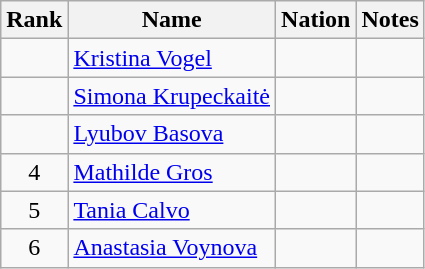<table class="wikitable sortable" style="text-align:center">
<tr>
<th>Rank</th>
<th>Name</th>
<th>Nation</th>
<th>Notes</th>
</tr>
<tr>
<td></td>
<td align=left><a href='#'>Kristina Vogel</a></td>
<td align=left></td>
<td></td>
</tr>
<tr>
<td></td>
<td align=left><a href='#'>Simona Krupeckaitė</a></td>
<td align=left></td>
<td></td>
</tr>
<tr>
<td></td>
<td align=left><a href='#'>Lyubov Basova</a></td>
<td align=left></td>
<td></td>
</tr>
<tr>
<td>4</td>
<td align=left><a href='#'>Mathilde Gros</a></td>
<td align=left></td>
<td></td>
</tr>
<tr>
<td>5</td>
<td align=left><a href='#'>Tania Calvo</a></td>
<td align=left></td>
<td></td>
</tr>
<tr>
<td>6</td>
<td align=left><a href='#'>Anastasia Voynova</a></td>
<td align=left></td>
<td></td>
</tr>
</table>
